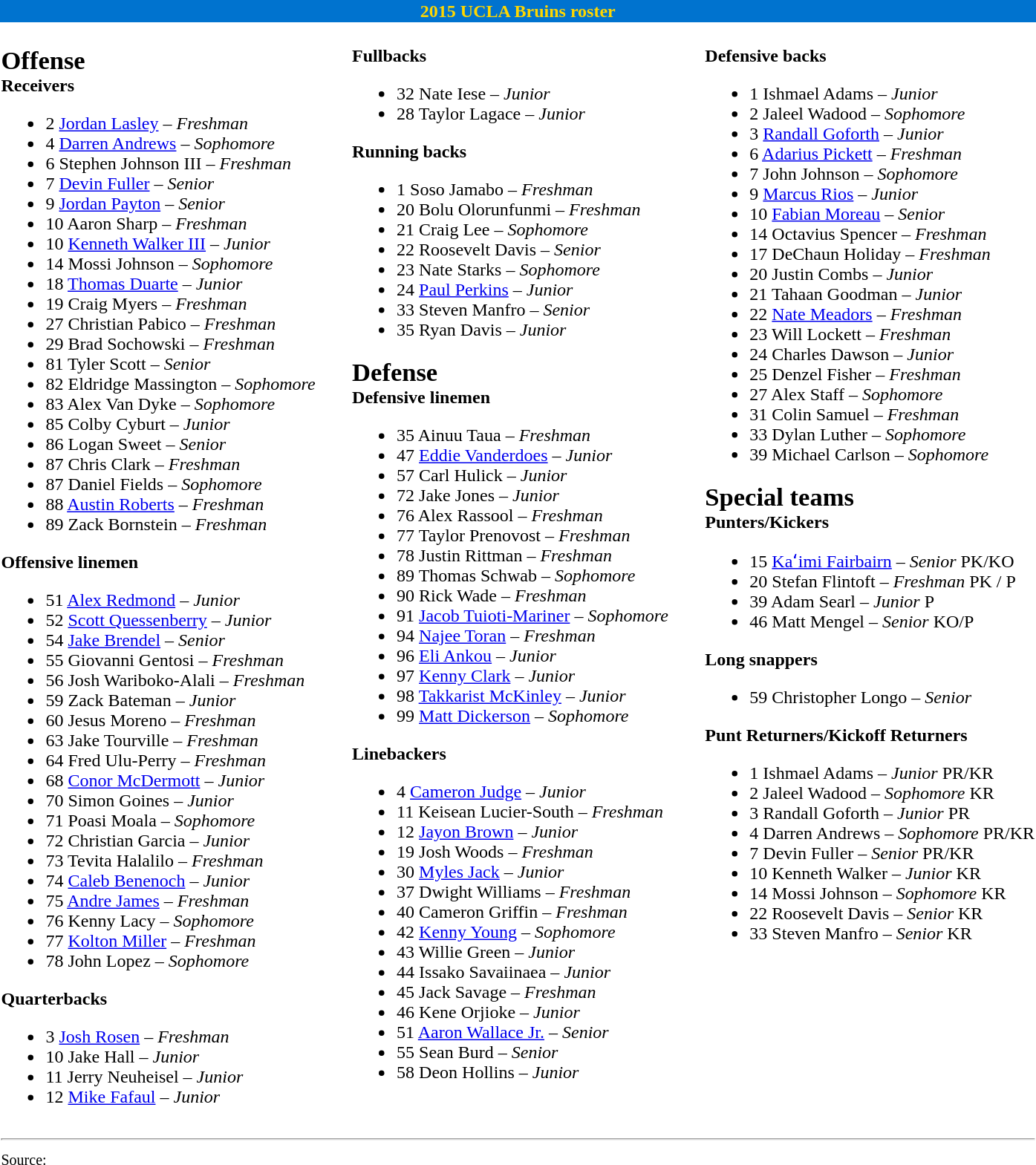<table class="toccolours" style="text-align: left;">
<tr>
<td colspan=11 style="color:gold;background:#0073CF; text-align: center"><strong>2015 UCLA Bruins roster</strong></td>
</tr>
<tr>
<td valign="top"><br><big><big><strong>Offense</strong></big></big><br><strong>Receivers</strong><ul><li>2 <a href='#'>Jordan Lasley</a> – <em> Freshman</em></li><li>4 <a href='#'>Darren Andrews</a> – <em> Sophomore</em></li><li>6 Stephen Johnson III – <em>Freshman</em></li><li>7 <a href='#'>Devin Fuller</a> – <em>Senior</em></li><li>9 <a href='#'>Jordan Payton</a> – <em>Senior</em></li><li>10 Aaron Sharp – <em> Freshman</em></li><li>10 <a href='#'>Kenneth Walker III</a> – <em> Junior</em></li><li>14 Mossi Johnson – <em>Sophomore</em></li><li>18 <a href='#'>Thomas Duarte</a> – <em>Junior</em></li><li>19 Craig Myers – <em> Freshman</em></li><li>27 Christian Pabico – <em> Freshman</em></li><li>29 Brad Sochowski – <em> Freshman</em></li><li>81 Tyler Scott – <em> Senior</em></li><li>82 Eldridge Massington – <em> Sophomore</em></li><li>83 Alex Van Dyke – <em>Sophomore</em></li><li>85 Colby Cyburt – <em> Junior</em></li><li>86 Logan Sweet – <em> Senior</em></li><li>87 Chris Clark – <em>Freshman</em></li><li>87 Daniel Fields – <em> Sophomore</em></li><li>88 <a href='#'>Austin Roberts</a> – <em> Freshman</em></li><li>89 Zack Bornstein – <em> Freshman</em></li></ul><strong>Offensive linemen</strong><ul><li>51 <a href='#'>Alex Redmond</a> – <em>Junior</em></li><li>52 <a href='#'>Scott Quessenberry</a> – <em>Junior</em></li><li>54 <a href='#'>Jake Brendel</a> – <em> Senior</em></li><li>55 Giovanni Gentosi – <em> Freshman</em></li><li>56 Josh Wariboko-Alali – <em>Freshman</em></li><li>59 Zack Bateman – <em>Junior</em></li><li>60 Jesus Moreno – <em> Freshman</em></li><li>63 Jake Tourville – <em> Freshman</em></li><li>64 Fred Ulu-Perry – <em>Freshman</em></li><li>68 <a href='#'>Conor McDermott</a> – <em> Junior</em></li><li>70 Simon Goines – <em> Junior</em></li><li>71 Poasi Moala – <em> Sophomore</em></li><li>72 Christian Garcia – <em> Junior</em></li><li>73 Tevita Halalilo – <em>Freshman</em></li><li>74 <a href='#'>Caleb Benenoch</a> – <em>Junior</em></li><li>75 <a href='#'>Andre James</a> – <em>Freshman</em></li><li>76 Kenny Lacy – <em> Sophomore</em></li><li>77 <a href='#'>Kolton Miller</a> – <em> Freshman</em></li><li>78 John Lopez – <em> Sophomore</em></li></ul><strong>Quarterbacks</strong><ul><li>3 <a href='#'>Josh Rosen</a> – <em>Freshman</em></li><li>10 Jake Hall – <em> Junior</em></li><li>11 Jerry Neuheisel – <em> Junior</em></li><li>12 <a href='#'>Mike Fafaul</a> – <em> Junior</em></li></ul></td>
<td width="25"> </td>
<td valign="top"><br><strong>Fullbacks</strong><ul><li>32 Nate Iese – <em> Junior</em></li><li>28 Taylor Lagace – <em> Junior</em></li></ul><strong>Running backs</strong><ul><li>1 Soso Jamabo – <em>Freshman</em></li><li>20 Bolu Olorunfunmi – <em>Freshman</em></li><li>21 Craig Lee – <em> Sophomore</em></li><li>22 Roosevelt Davis – <em> Senior</em></li><li>23 Nate Starks – <em>Sophomore</em></li><li>24 <a href='#'>Paul Perkins</a> – <em> Junior</em></li><li>33 Steven Manfro  – <em> Senior</em></li><li>35 Ryan Davis – <em> Junior</em></li></ul><big><big><strong>Defense</strong></big></big><br><strong>Defensive linemen</strong><ul><li>35 Ainuu Taua – <em> Freshman</em></li><li>47 <a href='#'>Eddie Vanderdoes</a> – <em>Junior</em></li><li>57 Carl Hulick – <em> Junior</em></li><li>72 Jake Jones – <em> Junior</em></li><li>76 Alex Rassool – <em> Freshman</em></li><li>77 Taylor Prenovost – <em> Freshman</em></li><li>78 Justin Rittman – <em> Freshman</em></li><li>89 Thomas Schwab – <em> Sophomore</em></li><li>90 Rick Wade – <em>Freshman</em></li><li>91 <a href='#'>Jacob Tuioti-Mariner</a> – <em>Sophomore</em></li><li>94 <a href='#'>Najee Toran</a> – <em> Freshman</em></li><li>96 <a href='#'>Eli Ankou</a> – <em> Junior</em></li><li>97 <a href='#'>Kenny Clark</a> – <em>Junior</em></li><li>98 <a href='#'>Takkarist McKinley</a> – <em>Junior</em></li><li>99 <a href='#'>Matt Dickerson</a> – <em>Sophomore</em></li></ul><strong>Linebackers</strong><ul><li>4 <a href='#'>Cameron Judge</a> – <em>Junior</em></li><li>11 Keisean Lucier-South – <em>Freshman</em></li><li>12 <a href='#'>Jayon Brown</a> – <em>Junior</em></li><li>19 Josh Woods – <em>Freshman</em></li><li>30 <a href='#'>Myles Jack</a> – <em>Junior</em></li><li>37 Dwight Williams – <em> Freshman</em></li><li>40 Cameron Griffin – <em> Freshman</em></li><li>42 <a href='#'>Kenny Young</a> – <em>Sophomore</em></li><li>43 Willie Green – <em> Junior</em></li><li>44 Issako Savaiinaea – <em>Junior</em></li><li>45 Jack Savage – <em>Freshman</em></li><li>46 Kene Orjioke – <em> Junior</em></li><li>51 <a href='#'>Aaron Wallace Jr.</a> – <em> Senior</em></li><li>55 Sean Burd – <em> Senior</em></li><li>58 Deon Hollins – <em>Junior</em></li></ul></td>
<td width="25"> </td>
<td valign="top"><br><strong>Defensive backs</strong><ul><li>1 Ishmael Adams – <em> Junior</em></li><li>2 Jaleel Wadood – <em>Sophomore</em></li><li>3 <a href='#'>Randall Goforth</a> – <em> Junior</em></li><li>6 <a href='#'>Adarius Pickett</a> – <em> Freshman</em></li><li>7 John Johnson – <em> Sophomore</em></li><li>9 <a href='#'>Marcus Rios</a> – <em> Junior</em></li><li>10 <a href='#'>Fabian Moreau</a> – <em>Senior</em></li><li>14 Octavius Spencer – <em>Freshman</em></li><li>17 DeChaun Holiday – <em>Freshman</em></li><li>20 Justin Combs – <em> Junior</em></li><li>21 Tahaan Goodman – <em>Junior</em></li><li>22 <a href='#'>Nate Meadors</a> – <em>Freshman</em></li><li>23 Will Lockett – <em>Freshman</em></li><li>24 Charles Dawson – <em>Junior</em></li><li>25 Denzel Fisher – <em> Freshman</em></li><li>27 Alex Staff – <em> Sophomore</em></li><li>31 Colin Samuel – <em>Freshman</em></li><li>33 Dylan Luther – <em> Sophomore</em></li><li>39 Michael Carlson – <em> Sophomore</em></li></ul><big><big><strong>Special teams</strong></big></big><br><strong>Punters/Kickers</strong><ul><li>15 <a href='#'>Kaʻimi Fairbairn</a> – <em>Senior</em> PK/KO</li><li>20 Stefan Flintoft  – <em> Freshman</em> PK / P</li><li>39 Adam Searl – <em>Junior</em> P</li><li>46 Matt Mengel – <em>Senior</em> KO/P</li></ul><strong>Long snappers</strong><ul><li>59 Christopher Longo – <em> Senior</em></li></ul><strong>Punt Returners/Kickoff Returners</strong><ul><li>1 Ishmael Adams – <em> Junior</em> PR/KR</li><li>2 Jaleel Wadood – <em>Sophomore</em> KR</li><li>3 Randall Goforth – <em> Junior</em> PR</li><li>4 Darren Andrews – <em>Sophomore</em> PR/KR</li><li>7 Devin Fuller – <em>Senior</em> PR/KR</li><li>10 Kenneth Walker – <em> Junior</em> KR</li><li>14 Mossi Johnson – <em>Sophomore</em> KR</li><li>22 Roosevelt Davis – <em> Senior</em> KR</li><li>33 Steven Manfro  – <em> Senior</em> KR</li></ul></td>
</tr>
<tr>
<td colspan="7"><hr><small>Source: </small></td>
</tr>
</table>
